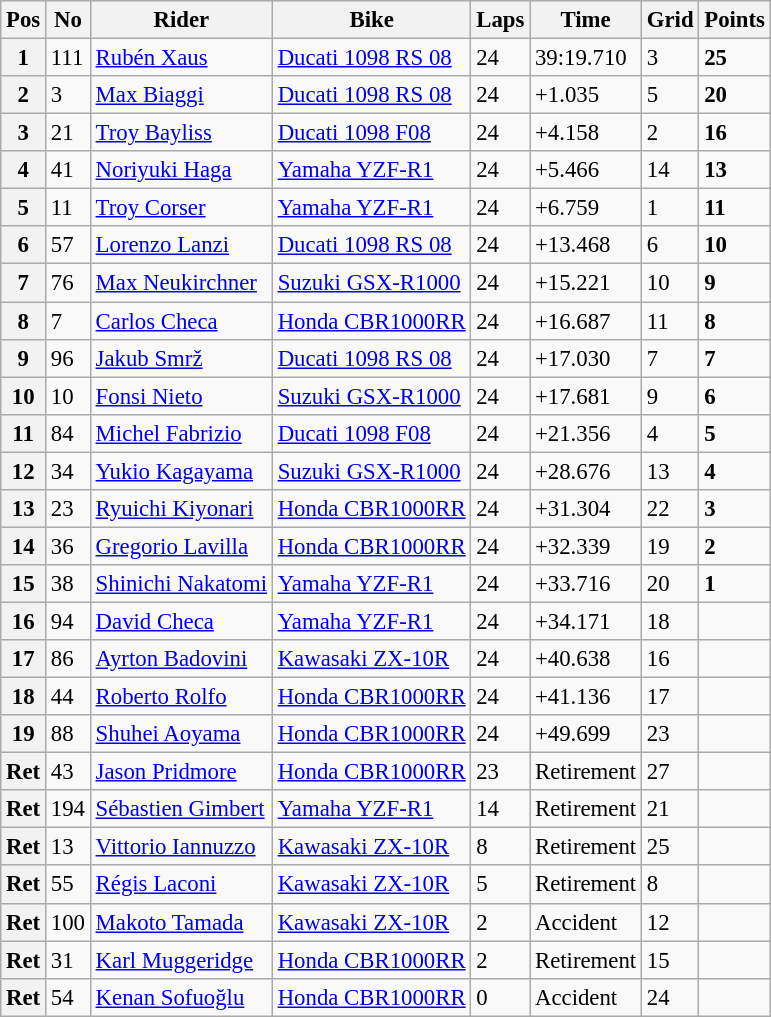<table class="wikitable" style="font-size: 95%;">
<tr>
<th>Pos</th>
<th>No</th>
<th>Rider</th>
<th>Bike</th>
<th>Laps</th>
<th>Time</th>
<th>Grid</th>
<th>Points</th>
</tr>
<tr>
<th>1</th>
<td>111</td>
<td> <a href='#'>Rubén Xaus</a></td>
<td><a href='#'>Ducati 1098 RS 08</a></td>
<td>24</td>
<td>39:19.710</td>
<td>3</td>
<td><strong>25</strong></td>
</tr>
<tr>
<th>2</th>
<td>3</td>
<td> <a href='#'>Max Biaggi</a></td>
<td><a href='#'>Ducati 1098 RS 08</a></td>
<td>24</td>
<td>+1.035</td>
<td>5</td>
<td><strong>20</strong></td>
</tr>
<tr>
<th>3</th>
<td>21</td>
<td> <a href='#'>Troy Bayliss</a></td>
<td><a href='#'>Ducati 1098 F08</a></td>
<td>24</td>
<td>+4.158</td>
<td>2</td>
<td><strong>16</strong></td>
</tr>
<tr>
<th>4</th>
<td>41</td>
<td> <a href='#'>Noriyuki Haga</a></td>
<td><a href='#'>Yamaha YZF-R1</a></td>
<td>24</td>
<td>+5.466</td>
<td>14</td>
<td><strong>13</strong></td>
</tr>
<tr>
<th>5</th>
<td>11</td>
<td> <a href='#'>Troy Corser</a></td>
<td><a href='#'>Yamaha YZF-R1</a></td>
<td>24</td>
<td>+6.759</td>
<td>1</td>
<td><strong>11</strong></td>
</tr>
<tr>
<th>6</th>
<td>57</td>
<td> <a href='#'>Lorenzo Lanzi</a></td>
<td><a href='#'>Ducati 1098 RS 08</a></td>
<td>24</td>
<td>+13.468</td>
<td>6</td>
<td><strong>10</strong></td>
</tr>
<tr>
<th>7</th>
<td>76</td>
<td> <a href='#'>Max Neukirchner</a></td>
<td><a href='#'>Suzuki GSX-R1000</a></td>
<td>24</td>
<td>+15.221</td>
<td>10</td>
<td><strong>9</strong></td>
</tr>
<tr>
<th>8</th>
<td>7</td>
<td> <a href='#'>Carlos Checa</a></td>
<td><a href='#'>Honda CBR1000RR</a></td>
<td>24</td>
<td>+16.687</td>
<td>11</td>
<td><strong>8</strong></td>
</tr>
<tr>
<th>9</th>
<td>96</td>
<td> <a href='#'>Jakub Smrž</a></td>
<td><a href='#'>Ducati 1098 RS 08</a></td>
<td>24</td>
<td>+17.030</td>
<td>7</td>
<td><strong>7</strong></td>
</tr>
<tr>
<th>10</th>
<td>10</td>
<td> <a href='#'>Fonsi Nieto</a></td>
<td><a href='#'>Suzuki GSX-R1000</a></td>
<td>24</td>
<td>+17.681</td>
<td>9</td>
<td><strong>6</strong></td>
</tr>
<tr>
<th>11</th>
<td>84</td>
<td> <a href='#'>Michel Fabrizio</a></td>
<td><a href='#'>Ducati 1098 F08</a></td>
<td>24</td>
<td>+21.356</td>
<td>4</td>
<td><strong>5</strong></td>
</tr>
<tr>
<th>12</th>
<td>34</td>
<td> <a href='#'>Yukio Kagayama</a></td>
<td><a href='#'>Suzuki GSX-R1000</a></td>
<td>24</td>
<td>+28.676</td>
<td>13</td>
<td><strong>4</strong></td>
</tr>
<tr>
<th>13</th>
<td>23</td>
<td> <a href='#'>Ryuichi Kiyonari</a></td>
<td><a href='#'>Honda CBR1000RR</a></td>
<td>24</td>
<td>+31.304</td>
<td>22</td>
<td><strong>3</strong></td>
</tr>
<tr>
<th>14</th>
<td>36</td>
<td> <a href='#'>Gregorio Lavilla</a></td>
<td><a href='#'>Honda CBR1000RR</a></td>
<td>24</td>
<td>+32.339</td>
<td>19</td>
<td><strong>2</strong></td>
</tr>
<tr>
<th>15</th>
<td>38</td>
<td> <a href='#'>Shinichi Nakatomi</a></td>
<td><a href='#'>Yamaha YZF-R1</a></td>
<td>24</td>
<td>+33.716</td>
<td>20</td>
<td><strong>1</strong></td>
</tr>
<tr>
<th>16</th>
<td>94</td>
<td> <a href='#'>David Checa</a></td>
<td><a href='#'>Yamaha YZF-R1</a></td>
<td>24</td>
<td>+34.171</td>
<td>18</td>
<td></td>
</tr>
<tr>
<th>17</th>
<td>86</td>
<td> <a href='#'>Ayrton Badovini</a></td>
<td><a href='#'>Kawasaki ZX-10R</a></td>
<td>24</td>
<td>+40.638</td>
<td>16</td>
<td></td>
</tr>
<tr>
<th>18</th>
<td>44</td>
<td> <a href='#'>Roberto Rolfo</a></td>
<td><a href='#'>Honda CBR1000RR</a></td>
<td>24</td>
<td>+41.136</td>
<td>17</td>
<td></td>
</tr>
<tr>
<th>19</th>
<td>88</td>
<td> <a href='#'>Shuhei Aoyama</a></td>
<td><a href='#'>Honda CBR1000RR</a></td>
<td>24</td>
<td>+49.699</td>
<td>23</td>
<td></td>
</tr>
<tr>
<th>Ret</th>
<td>43</td>
<td> <a href='#'>Jason Pridmore</a></td>
<td><a href='#'>Honda CBR1000RR</a></td>
<td>23</td>
<td>Retirement</td>
<td>27</td>
<td></td>
</tr>
<tr>
<th>Ret</th>
<td>194</td>
<td> <a href='#'>Sébastien Gimbert</a></td>
<td><a href='#'>Yamaha YZF-R1</a></td>
<td>14</td>
<td>Retirement</td>
<td>21</td>
<td></td>
</tr>
<tr>
<th>Ret</th>
<td>13</td>
<td> <a href='#'>Vittorio Iannuzzo</a></td>
<td><a href='#'>Kawasaki ZX-10R</a></td>
<td>8</td>
<td>Retirement</td>
<td>25</td>
<td></td>
</tr>
<tr>
<th>Ret</th>
<td>55</td>
<td> <a href='#'>Régis Laconi</a></td>
<td><a href='#'>Kawasaki ZX-10R</a></td>
<td>5</td>
<td>Retirement</td>
<td>8</td>
<td></td>
</tr>
<tr>
<th>Ret</th>
<td>100</td>
<td> <a href='#'>Makoto Tamada</a></td>
<td><a href='#'>Kawasaki ZX-10R</a></td>
<td>2</td>
<td>Accident</td>
<td>12</td>
<td></td>
</tr>
<tr>
<th>Ret</th>
<td>31</td>
<td> <a href='#'>Karl Muggeridge</a></td>
<td><a href='#'>Honda CBR1000RR</a></td>
<td>2</td>
<td>Retirement</td>
<td>15</td>
<td></td>
</tr>
<tr>
<th>Ret</th>
<td>54</td>
<td> <a href='#'>Kenan Sofuoğlu</a></td>
<td><a href='#'>Honda CBR1000RR</a></td>
<td>0</td>
<td>Accident</td>
<td>24</td>
<td></td>
</tr>
</table>
